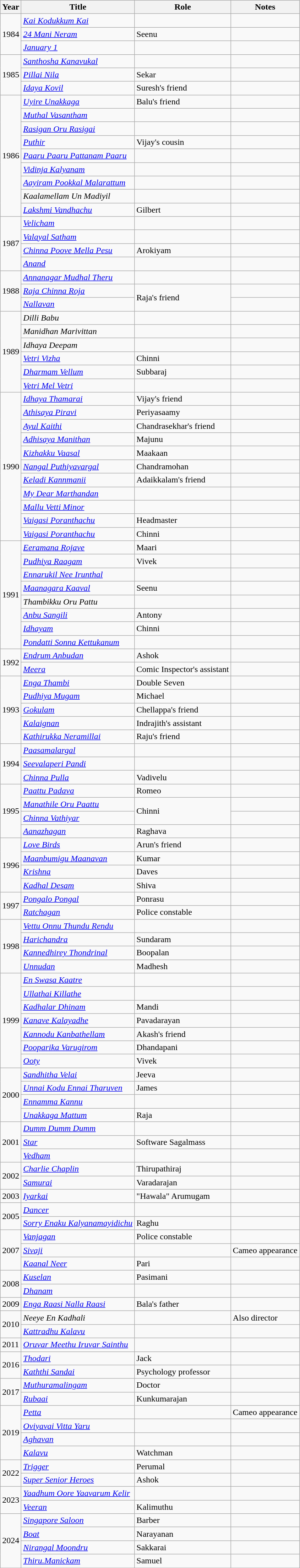<table class="wikitable sortable">
<tr>
<th scope="col">Year</th>
<th scope="col">Title</th>
<th scope="col" class="unsortable">Role</th>
<th scope="col" class="unsortable">Notes</th>
</tr>
<tr>
<td rowspan="3">1984</td>
<td><em><a href='#'>Kai Kodukkum Kai</a></em></td>
<td></td>
<td></td>
</tr>
<tr>
<td><em><a href='#'>24 Mani Neram</a></em></td>
<td>Seenu</td>
<td></td>
</tr>
<tr>
<td><em><a href='#'>January 1</a></em></td>
<td></td>
<td></td>
</tr>
<tr>
<td rowspan="3">1985</td>
<td><em><a href='#'>Santhosha Kanavukal</a></em></td>
<td></td>
<td></td>
</tr>
<tr>
<td><em><a href='#'>Pillai Nila</a></em></td>
<td>Sekar</td>
<td></td>
</tr>
<tr>
<td><em><a href='#'>Idaya Kovil</a></em></td>
<td>Suresh's friend</td>
<td></td>
</tr>
<tr>
<td rowspan="9">1986</td>
<td><em><a href='#'>Uyire Unakkaga</a></em></td>
<td>Balu's friend</td>
<td></td>
</tr>
<tr>
<td><em><a href='#'>Muthal Vasantham</a></em></td>
<td></td>
<td></td>
</tr>
<tr>
<td><em><a href='#'>Rasigan Oru Rasigai</a></em></td>
<td></td>
<td></td>
</tr>
<tr>
<td><em><a href='#'>Puthir</a></em></td>
<td>Vijay's cousin</td>
<td></td>
</tr>
<tr>
<td><em><a href='#'>Paaru Paaru Pattanam Paaru</a></em></td>
<td></td>
<td></td>
</tr>
<tr>
<td><em><a href='#'>Vidinja Kalyanam</a></em></td>
<td></td>
<td></td>
</tr>
<tr>
<td><em><a href='#'>Aayiram Pookkal Malarattum</a></em></td>
<td></td>
<td></td>
</tr>
<tr>
<td><em>Kaalamellam Un Madiyil</em></td>
<td></td>
<td></td>
</tr>
<tr>
<td><em><a href='#'>Lakshmi Vandhachu</a></em></td>
<td>Gilbert</td>
<td></td>
</tr>
<tr>
<td rowspan="4">1987</td>
<td><em><a href='#'>Velicham</a></em></td>
<td></td>
<td></td>
</tr>
<tr>
<td><em><a href='#'>Valayal Satham</a></em></td>
<td></td>
<td></td>
</tr>
<tr>
<td><em><a href='#'>Chinna Poove Mella Pesu</a></em></td>
<td>Arokiyam</td>
<td></td>
</tr>
<tr>
<td><em><a href='#'>Anand</a></em></td>
<td></td>
<td></td>
</tr>
<tr>
<td rowspan="3">1988</td>
<td><em><a href='#'>Annanagar Mudhal Theru</a></em></td>
<td></td>
<td></td>
</tr>
<tr>
<td><em><a href='#'>Raja Chinna Roja</a></em></td>
<td rowspan="2">Raja's friend</td>
<td></td>
</tr>
<tr>
<td><em><a href='#'>Nallavan</a></em></td>
<td></td>
</tr>
<tr>
<td rowspan="6">1989</td>
<td><em>Dilli Babu</em></td>
<td></td>
<td></td>
</tr>
<tr>
<td><em>Manidhan Marivittan</em></td>
<td></td>
<td></td>
</tr>
<tr>
<td><em>Idhaya Deepam</em></td>
<td></td>
<td></td>
</tr>
<tr>
<td><em><a href='#'>Vetri Vizha</a></em></td>
<td>Chinni</td>
<td></td>
</tr>
<tr>
<td><em><a href='#'>Dharmam Vellum</a></em></td>
<td>Subbaraj</td>
<td></td>
</tr>
<tr>
<td><em><a href='#'>Vetri Mel Vetri</a></em></td>
<td></td>
<td></td>
</tr>
<tr>
<td rowspan="11">1990</td>
<td><em><a href='#'>Idhaya Thamarai</a></em></td>
<td>Vijay's friend</td>
<td></td>
</tr>
<tr>
<td><em><a href='#'>Athisaya Piravi</a></em></td>
<td>Periyasaamy</td>
<td></td>
</tr>
<tr>
<td><em><a href='#'>Ayul Kaithi</a></em></td>
<td>Chandrasekhar's friend</td>
<td></td>
</tr>
<tr>
<td><em><a href='#'>Adhisaya Manithan</a></em></td>
<td>Majunu</td>
<td></td>
</tr>
<tr>
<td><em><a href='#'>Kizhakku Vaasal</a></em></td>
<td>Maakaan</td>
<td></td>
</tr>
<tr>
<td><em><a href='#'>Nangal Puthiyavargal</a></em></td>
<td>Chandramohan</td>
<td></td>
</tr>
<tr>
<td><em><a href='#'>Keladi Kannmanii</a></em></td>
<td>Adaikkalam's friend</td>
<td></td>
</tr>
<tr>
<td><em><a href='#'>My Dear Marthandan</a></em></td>
<td></td>
<td></td>
</tr>
<tr>
<td><em><a href='#'>Mallu Vetti Minor</a></em></td>
<td></td>
<td></td>
</tr>
<tr>
<td><em><a href='#'>Vaigasi Poranthachu</a></em></td>
<td>Headmaster</td>
<td></td>
</tr>
<tr>
<td><em><a href='#'>Vaigasi Poranthachu</a></em></td>
<td>Chinni</td>
<td></td>
</tr>
<tr>
<td rowspan="8">1991</td>
<td><em><a href='#'>Eeramana Rojave</a></em></td>
<td>Maari</td>
<td></td>
</tr>
<tr>
<td><em><a href='#'>Pudhiya Raagam</a></em></td>
<td>Vivek</td>
<td></td>
</tr>
<tr>
<td><em><a href='#'>Ennarukil Nee Irunthal</a></em></td>
<td></td>
<td></td>
</tr>
<tr>
<td><em><a href='#'>Maanagara Kaaval</a></em></td>
<td>Seenu</td>
<td></td>
</tr>
<tr>
<td><em>Thambikku Oru Pattu</em></td>
<td></td>
<td></td>
</tr>
<tr>
<td><em><a href='#'>Anbu Sangili</a></em></td>
<td>Antony</td>
<td></td>
</tr>
<tr>
<td><em><a href='#'>Idhayam</a></em></td>
<td>Chinni</td>
<td></td>
</tr>
<tr>
<td><em><a href='#'>Pondatti Sonna Kettukanum</a></em></td>
<td></td>
<td></td>
</tr>
<tr>
<td rowspan="2">1992</td>
<td><em><a href='#'>Endrum Anbudan</a></em></td>
<td>Ashok</td>
<td></td>
</tr>
<tr>
<td><em><a href='#'>Meera</a></em></td>
<td>Comic Inspector's assistant</td>
<td></td>
</tr>
<tr>
<td rowspan="5">1993</td>
<td><em><a href='#'>Enga Thambi</a></em></td>
<td>Double Seven</td>
<td></td>
</tr>
<tr>
<td><em><a href='#'>Pudhiya Mugam</a></em></td>
<td>Michael</td>
<td></td>
</tr>
<tr>
<td><em><a href='#'>Gokulam</a></em></td>
<td>Chellappa's friend</td>
<td></td>
</tr>
<tr>
<td><em><a href='#'>Kalaignan</a></em></td>
<td>Indrajith's assistant</td>
<td></td>
</tr>
<tr>
<td><em><a href='#'>Kathirukka Neramillai</a></em></td>
<td>Raju's friend</td>
<td></td>
</tr>
<tr>
<td rowspan="3">1994</td>
<td><em><a href='#'>Paasamalargal</a></em></td>
<td></td>
<td></td>
</tr>
<tr>
<td><em><a href='#'>Seevalaperi Pandi</a></em></td>
<td></td>
<td></td>
</tr>
<tr>
<td><em><a href='#'>Chinna Pulla</a></em></td>
<td>Vadivelu</td>
<td></td>
</tr>
<tr>
<td rowspan="4">1995</td>
<td><em><a href='#'>Paattu Padava</a></em></td>
<td>Romeo</td>
<td></td>
</tr>
<tr>
<td><em><a href='#'>Manathile Oru Paattu</a></em></td>
<td rowspan="2">Chinni</td>
<td></td>
</tr>
<tr>
<td><em><a href='#'>Chinna Vathiyar</a></em></td>
<td></td>
</tr>
<tr>
<td><em><a href='#'>Aanazhagan</a></em></td>
<td>Raghava</td>
<td></td>
</tr>
<tr>
<td rowspan="4">1996</td>
<td><em><a href='#'>Love Birds</a></em></td>
<td>Arun's friend</td>
<td></td>
</tr>
<tr>
<td><em><a href='#'>Maanbumigu Maanavan</a></em></td>
<td>Kumar</td>
<td></td>
</tr>
<tr>
<td><em><a href='#'>Krishna</a></em></td>
<td>Daves</td>
<td></td>
</tr>
<tr>
<td><em><a href='#'>Kadhal Desam</a></em></td>
<td>Shiva</td>
<td></td>
</tr>
<tr>
<td rowspan="2">1997</td>
<td><em><a href='#'>Pongalo Pongal</a></em></td>
<td>Ponrasu</td>
<td></td>
</tr>
<tr>
<td><em><a href='#'>Ratchagan</a></em></td>
<td>Police constable</td>
<td></td>
</tr>
<tr>
<td rowspan="4">1998</td>
<td><em><a href='#'>Vettu Onnu Thundu Rendu</a></em></td>
<td></td>
<td></td>
</tr>
<tr>
<td><em><a href='#'>Harichandra</a></em></td>
<td>Sundaram</td>
<td></td>
</tr>
<tr>
<td><em><a href='#'>Kannedhirey Thondrinal</a></em></td>
<td>Boopalan</td>
<td></td>
</tr>
<tr>
<td><em><a href='#'>Unnudan</a></em></td>
<td>Madhesh</td>
<td></td>
</tr>
<tr>
<td rowspan="7">1999</td>
<td><em><a href='#'>En Swasa Kaatre</a></em></td>
<td></td>
<td></td>
</tr>
<tr>
<td><em><a href='#'>Ullathai Killathe</a></em></td>
<td></td>
<td></td>
</tr>
<tr>
<td><em><a href='#'>Kadhalar Dhinam</a></em></td>
<td>Mandi</td>
<td></td>
</tr>
<tr>
<td><em><a href='#'>Kanave Kalayadhe</a></em></td>
<td>Pavadarayan</td>
<td></td>
</tr>
<tr>
<td><em><a href='#'>Kannodu Kanbathellam</a></em></td>
<td>Akash's friend</td>
<td></td>
</tr>
<tr>
<td><em><a href='#'>Pooparika Varugirom</a></em></td>
<td>Dhandapani</td>
<td></td>
</tr>
<tr>
<td><em><a href='#'>Ooty</a></em></td>
<td>Vivek</td>
<td></td>
</tr>
<tr>
<td rowspan="4">2000</td>
<td><em><a href='#'>Sandhitha Velai</a></em></td>
<td>Jeeva</td>
<td></td>
</tr>
<tr>
<td><em><a href='#'>Unnai Kodu Ennai Tharuven</a></em></td>
<td>James</td>
<td></td>
</tr>
<tr>
<td><em><a href='#'>Ennamma Kannu</a></em></td>
<td></td>
<td></td>
</tr>
<tr>
<td><em><a href='#'>Unakkaga Mattum</a></em></td>
<td>Raja</td>
<td></td>
</tr>
<tr>
<td rowspan="3">2001</td>
<td><em><a href='#'>Dumm Dumm Dumm</a></em></td>
<td></td>
<td></td>
</tr>
<tr>
<td><em><a href='#'>Star</a></em></td>
<td>Software Sagalmass</td>
<td></td>
</tr>
<tr>
<td><em><a href='#'>Vedham</a></em></td>
<td></td>
<td></td>
</tr>
<tr>
<td rowspan="2">2002</td>
<td><em><a href='#'>Charlie Chaplin</a></em></td>
<td>Thirupathiraj</td>
<td></td>
</tr>
<tr>
<td><em><a href='#'>Samurai</a></em></td>
<td>Varadarajan</td>
<td></td>
</tr>
<tr>
<td>2003</td>
<td><em><a href='#'>Iyarkai</a></em></td>
<td>"Hawala" Arumugam</td>
<td></td>
</tr>
<tr>
<td rowspan="2">2005</td>
<td><em><a href='#'>Dancer</a></em></td>
<td></td>
<td></td>
</tr>
<tr>
<td><em><a href='#'>Sorry Enaku Kalyanamayidichu</a></em></td>
<td>Raghu</td>
<td></td>
</tr>
<tr>
<td rowspan="3">2007</td>
<td><em><a href='#'>Vanjagan</a></em></td>
<td>Police constable</td>
<td></td>
</tr>
<tr>
<td><em><a href='#'>Sivaji</a></em></td>
<td></td>
<td>Cameo appearance</td>
</tr>
<tr>
<td><em><a href='#'>Kaanal Neer</a></em></td>
<td>Pari</td>
<td></td>
</tr>
<tr>
<td rowspan="2">2008</td>
<td><em><a href='#'>Kuselan</a></em></td>
<td>Pasimani</td>
<td></td>
</tr>
<tr>
<td><em><a href='#'>Dhanam</a></em></td>
<td></td>
<td></td>
</tr>
<tr>
<td>2009</td>
<td><em><a href='#'>Enga Raasi Nalla Raasi</a></em></td>
<td>Bala's father</td>
<td></td>
</tr>
<tr>
<td rowspan="2">2010</td>
<td><em>Neeye En Kadhali</em></td>
<td></td>
<td>Also director</td>
</tr>
<tr>
<td><em><a href='#'>Kattradhu Kalavu</a></em></td>
<td></td>
<td></td>
</tr>
<tr>
<td>2011</td>
<td><em><a href='#'>Oruvar Meethu Iruvar Sainthu</a></em></td>
<td></td>
<td></td>
</tr>
<tr>
<td rowspan="2">2016</td>
<td><em><a href='#'>Thodari</a></em></td>
<td>Jack</td>
<td></td>
</tr>
<tr>
<td><em><a href='#'>Kaththi Sandai</a></em></td>
<td>Psychology professor</td>
<td></td>
</tr>
<tr>
<td rowspan="2">2017</td>
<td><em><a href='#'>Muthuramalingam</a></em></td>
<td>Doctor</td>
<td></td>
</tr>
<tr>
<td><em><a href='#'>Rubaai</a></em></td>
<td>Kunkumarajan</td>
<td></td>
</tr>
<tr>
<td rowspan="4">2019</td>
<td><em><a href='#'>Petta</a></em></td>
<td></td>
<td>Cameo appearance</td>
</tr>
<tr>
<td><em><a href='#'>Oviyavai Vitta Yaru</a></em></td>
<td></td>
<td></td>
</tr>
<tr>
<td><em><a href='#'>Aghavan</a></em></td>
<td></td>
<td></td>
</tr>
<tr>
<td><em><a href='#'>Kalavu</a></em></td>
<td>Watchman</td>
<td></td>
</tr>
<tr>
<td rowspan="2">2022</td>
<td><em><a href='#'>Trigger</a></em></td>
<td>Perumal</td>
<td></td>
</tr>
<tr>
<td><em><a href='#'>Super Senior Heroes</a></em></td>
<td>Ashok</td>
<td></td>
</tr>
<tr>
<td rowspan="2">2023</td>
<td><em><a href='#'>Yaadhum Oore Yaavarum Kelir</a></em></td>
<td></td>
<td></td>
</tr>
<tr>
<td><em><a href='#'>Veeran</a></em></td>
<td>Kalimuthu</td>
<td></td>
</tr>
<tr>
<td rowspan="4">2024</td>
<td><em><a href='#'>Singapore Saloon</a></em></td>
<td>Barber</td>
<td></td>
</tr>
<tr>
<td><em><a href='#'>Boat</a></em></td>
<td>Narayanan</td>
<td></td>
</tr>
<tr>
<td><em><a href='#'>Nirangal Moondru</a></em></td>
<td>Sakkarai</td>
<td></td>
</tr>
<tr>
<td><em><a href='#'>Thiru.Manickam</a></em></td>
<td>Samuel</td>
<td></td>
</tr>
<tr>
</tr>
</table>
